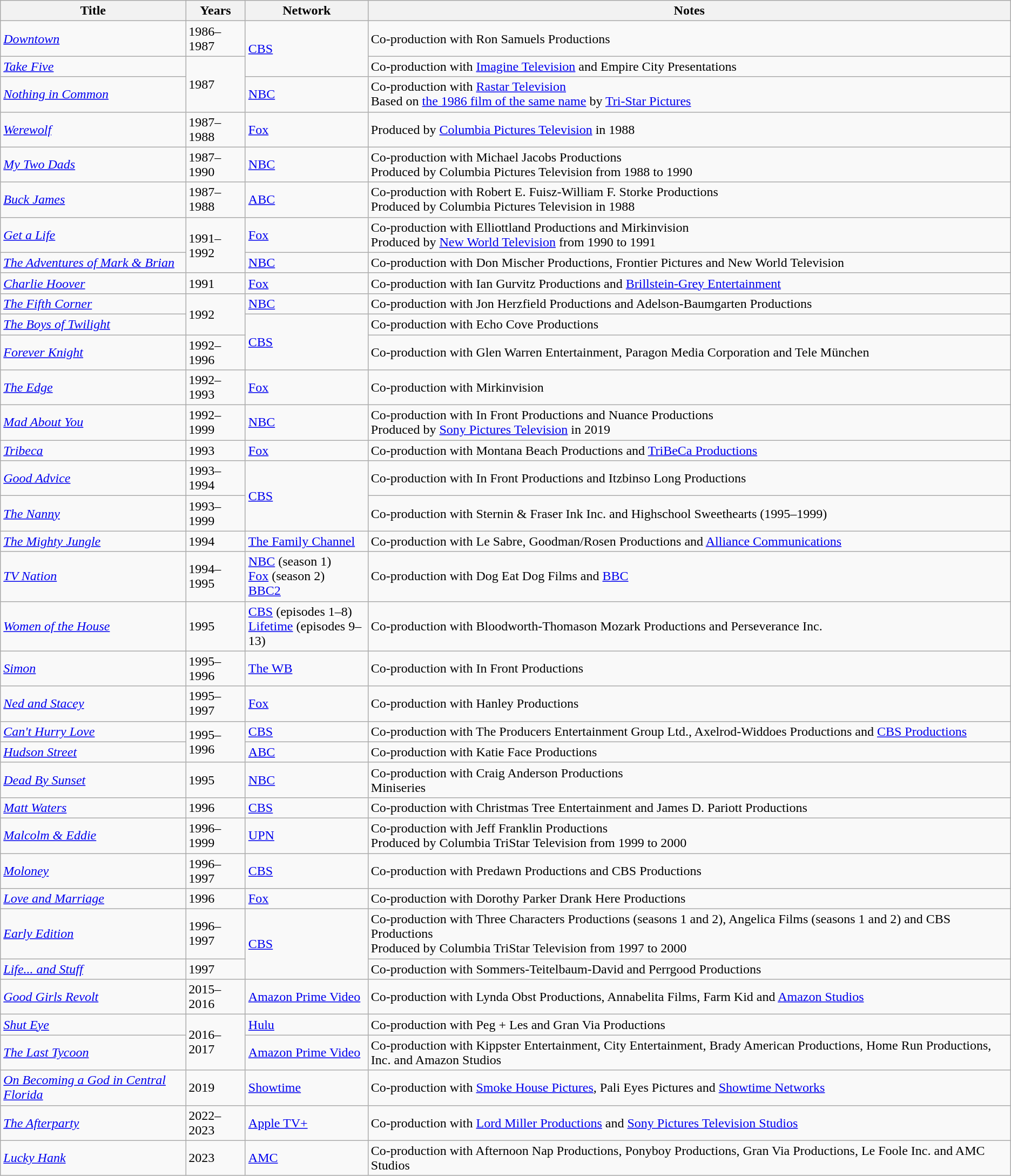<table class="wikitable sortable">
<tr>
<th>Title</th>
<th>Years</th>
<th>Network</th>
<th>Notes</th>
</tr>
<tr>
<td><em><a href='#'>Downtown</a></em></td>
<td>1986–1987</td>
<td rowspan="2"><a href='#'>CBS</a></td>
<td>Co-production with Ron Samuels Productions</td>
</tr>
<tr>
<td><em><a href='#'>Take Five</a></em></td>
<td rowspan="2">1987</td>
<td>Co-production with <a href='#'>Imagine Television</a> and Empire City Presentations</td>
</tr>
<tr>
<td><em><a href='#'>Nothing in Common</a></em></td>
<td><a href='#'>NBC</a></td>
<td>Co-production with <a href='#'>Rastar Television</a><br>Based on <a href='#'>the 1986 film of the same name</a> by <a href='#'>Tri-Star Pictures</a></td>
</tr>
<tr>
<td><em><a href='#'>Werewolf</a></em></td>
<td>1987–1988</td>
<td><a href='#'>Fox</a></td>
<td>Produced by <a href='#'>Columbia Pictures Television</a> in 1988</td>
</tr>
<tr>
<td><em><a href='#'>My Two Dads</a></em></td>
<td>1987–1990</td>
<td><a href='#'>NBC</a></td>
<td>Co-production with Michael Jacobs Productions<br>Produced by Columbia Pictures Television from 1988 to 1990</td>
</tr>
<tr>
<td><em><a href='#'>Buck James</a></em></td>
<td>1987–1988</td>
<td><a href='#'>ABC</a></td>
<td>Co-production with Robert E. Fuisz-William F. Storke Productions<br>Produced by Columbia Pictures Television in 1988</td>
</tr>
<tr>
<td><em><a href='#'>Get a Life</a></em></td>
<td rowspan="2">1991–1992</td>
<td><a href='#'>Fox</a></td>
<td>Co-production with Elliottland Productions and Mirkinvision<br>Produced by <a href='#'>New World Television</a> from 1990 to 1991</td>
</tr>
<tr>
<td><em><a href='#'>The Adventures of Mark & Brian</a></em></td>
<td><a href='#'>NBC</a></td>
<td>Co-production with Don Mischer Productions, Frontier Pictures and New World Television</td>
</tr>
<tr>
<td><em><a href='#'>Charlie Hoover</a></em></td>
<td>1991</td>
<td><a href='#'>Fox</a></td>
<td>Co-production with Ian Gurvitz Productions and <a href='#'>Brillstein-Grey Entertainment</a></td>
</tr>
<tr>
<td><em><a href='#'>The Fifth Corner</a></em></td>
<td rowspan="2">1992</td>
<td><a href='#'>NBC</a></td>
<td>Co-production with Jon Herzfield Productions and Adelson-Baumgarten Productions</td>
</tr>
<tr>
<td><em><a href='#'>The Boys of Twilight</a></em></td>
<td rowspan="2"><a href='#'>CBS</a></td>
<td>Co-production with Echo Cove Productions</td>
</tr>
<tr>
<td><em><a href='#'>Forever Knight</a></em></td>
<td>1992–1996</td>
<td>Co-production with Glen Warren Entertainment, Paragon Media Corporation and Tele München</td>
</tr>
<tr>
<td><em><a href='#'>The Edge</a></em></td>
<td>1992–1993</td>
<td><a href='#'>Fox</a></td>
<td>Co-production with Mirkinvision</td>
</tr>
<tr>
<td><em><a href='#'>Mad About You</a></em></td>
<td>1992–1999</td>
<td><a href='#'>NBC</a></td>
<td>Co-production with In Front Productions and Nuance Productions<br>Produced by <a href='#'>Sony Pictures Television</a> in 2019</td>
</tr>
<tr>
<td><em><a href='#'>Tribeca</a></em></td>
<td>1993</td>
<td><a href='#'>Fox</a></td>
<td>Co-production with Montana Beach Productions and <a href='#'>TriBeCa Productions</a></td>
</tr>
<tr>
<td><em><a href='#'>Good Advice</a></em></td>
<td>1993–1994</td>
<td rowspan="2"><a href='#'>CBS</a></td>
<td>Co-production with In Front Productions and Itzbinso Long Productions</td>
</tr>
<tr>
<td><em><a href='#'>The Nanny</a></em></td>
<td>1993–1999</td>
<td>Co-production with Sternin & Fraser Ink Inc. and Highschool Sweethearts (1995–1999)</td>
</tr>
<tr>
<td><em><a href='#'>The Mighty Jungle</a></em></td>
<td>1994</td>
<td><a href='#'>The Family Channel</a></td>
<td>Co-production with Le Sabre, Goodman/Rosen Productions and <a href='#'>Alliance Communications</a></td>
</tr>
<tr>
<td><em><a href='#'>TV Nation</a></em></td>
<td>1994–1995</td>
<td><a href='#'>NBC</a> (season 1)<br><a href='#'>Fox</a> (season 2)<br><a href='#'>BBC2</a></td>
<td>Co-production with Dog Eat Dog Films and <a href='#'>BBC</a></td>
</tr>
<tr>
<td><em><a href='#'>Women of the House</a></em></td>
<td>1995</td>
<td><a href='#'>CBS</a> (episodes 1–8)<br><a href='#'>Lifetime</a> (episodes 9–13)</td>
<td>Co-production with Bloodworth-Thomason Mozark Productions and Perseverance Inc.</td>
</tr>
<tr>
<td><em><a href='#'>Simon</a></em></td>
<td>1995–1996</td>
<td><a href='#'>The WB</a></td>
<td>Co-production with In Front Productions</td>
</tr>
<tr>
<td><em><a href='#'>Ned and Stacey</a></em></td>
<td>1995–1997</td>
<td><a href='#'>Fox</a></td>
<td>Co-production with Hanley Productions</td>
</tr>
<tr>
<td><em><a href='#'>Can't Hurry Love</a></em></td>
<td rowspan="2">1995–1996</td>
<td><a href='#'>CBS</a></td>
<td>Co-production with The Producers Entertainment Group Ltd., Axelrod-Widdoes Productions and <a href='#'>CBS Productions</a></td>
</tr>
<tr>
<td><em><a href='#'>Hudson Street</a></em></td>
<td><a href='#'>ABC</a></td>
<td>Co-production with Katie Face Productions</td>
</tr>
<tr>
<td><em><a href='#'>Dead By Sunset</a></em></td>
<td>1995</td>
<td><a href='#'>NBC</a></td>
<td>Co-production with Craig Anderson Productions<br>Miniseries</td>
</tr>
<tr>
<td><em><a href='#'>Matt Waters</a></em></td>
<td>1996</td>
<td><a href='#'>CBS</a></td>
<td>Co-production with Christmas Tree Entertainment and James D. Pariott Productions</td>
</tr>
<tr>
<td><em><a href='#'>Malcolm & Eddie</a></em></td>
<td>1996–1999</td>
<td><a href='#'>UPN</a></td>
<td>Co-production with Jeff Franklin Productions<br>Produced by Columbia TriStar Television from 1999 to 2000</td>
</tr>
<tr>
<td><em><a href='#'>Moloney</a></em></td>
<td>1996–1997</td>
<td><a href='#'>CBS</a></td>
<td>Co-production with Predawn Productions and CBS Productions</td>
</tr>
<tr>
<td><em><a href='#'>Love and Marriage</a></em></td>
<td>1996</td>
<td><a href='#'>Fox</a></td>
<td>Co-production with Dorothy Parker Drank Here Productions</td>
</tr>
<tr>
<td><em><a href='#'>Early Edition</a></em></td>
<td>1996–1997</td>
<td rowspan="2"><a href='#'>CBS</a></td>
<td>Co-production with Three Characters Productions (seasons 1 and 2), Angelica Films (seasons 1 and 2) and CBS Productions<br>Produced by Columbia TriStar Television from 1997 to 2000</td>
</tr>
<tr>
<td><em><a href='#'>Life... and Stuff</a></em></td>
<td>1997</td>
<td>Co-production with Sommers-Teitelbaum-David and Perrgood Productions</td>
</tr>
<tr>
<td><em><a href='#'>Good Girls Revolt</a></em></td>
<td>2015–2016</td>
<td><a href='#'>Amazon Prime Video</a></td>
<td>Co-production with Lynda Obst Productions, Annabelita Films, Farm Kid and <a href='#'>Amazon Studios</a></td>
</tr>
<tr>
<td><em><a href='#'>Shut Eye</a></em></td>
<td rowspan="2">2016–2017</td>
<td><a href='#'>Hulu</a></td>
<td>Co-production with Peg + Les and Gran Via Productions</td>
</tr>
<tr>
<td><em><a href='#'>The Last Tycoon</a></em></td>
<td><a href='#'>Amazon Prime Video</a></td>
<td>Co-production with Kippster Entertainment, City Entertainment, Brady American Productions, Home Run Productions, Inc. and Amazon Studios</td>
</tr>
<tr>
<td><em><a href='#'>On Becoming a God in Central Florida</a></em></td>
<td>2019</td>
<td><a href='#'>Showtime</a></td>
<td>Co-production with <a href='#'>Smoke House Pictures</a>, Pali Eyes Pictures and <a href='#'>Showtime Networks</a></td>
</tr>
<tr>
<td><em><a href='#'>The Afterparty</a></em></td>
<td>2022–2023</td>
<td><a href='#'>Apple TV+</a></td>
<td>Co-production with <a href='#'>Lord Miller Productions</a> and <a href='#'>Sony Pictures Television Studios</a></td>
</tr>
<tr>
<td><em><a href='#'>Lucky Hank</a></em></td>
<td>2023</td>
<td><a href='#'>AMC</a></td>
<td>Co-production with Afternoon Nap Productions, Ponyboy Productions, Gran Via Productions, Le Foole Inc. and AMC Studios</td>
</tr>
</table>
